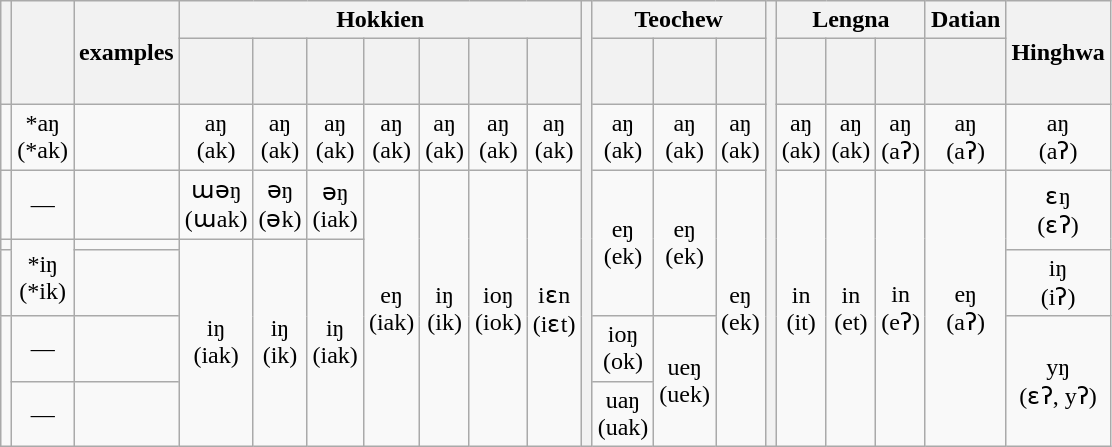<table class="wikitable" style="text-align:center;">
<tr>
<th rowspan="2"></th>
<th rowspan="2"></th>
<th rowspan="2">examples</th>
<th colspan="7">Hokkien</th>
<th rowspan="8"></th>
<th colspan="3">Teochew</th>
<th rowspan="8"></th>
<th colspan="3">Lengna</th>
<th>Datian</th>
<th rowspan="2">Hinghwa</th>
</tr>
<tr>
<th></th>
<th></th>
<th><br></th>
<th></th>
<th> <br> <br> </th>
<th></th>
<th></th>
<th></th>
<th></th>
<th></th>
<th></th>
<th></th>
<th></th>
<th></th>
</tr>
<tr>
<td></td>
<td>*aŋ<br>(*ak)</td>
<td style="text-align: left;"></td>
<td>aŋ<br>(ak)</td>
<td>aŋ<br>(ak)</td>
<td>aŋ<br>(ak)</td>
<td>aŋ<br>(ak)</td>
<td>aŋ<br>(ak)</td>
<td>aŋ<br>(ak)</td>
<td>aŋ<br>(ak)</td>
<td>aŋ<br>(ak)</td>
<td>aŋ<br>(ak)</td>
<td>aŋ<br>(ak)</td>
<td>aŋ<br>(ak)</td>
<td>aŋ<br>(ak)</td>
<td>aŋ<br>(aʔ)</td>
<td>aŋ<br>(aʔ)</td>
<td>aŋ<br>(aʔ)</td>
</tr>
<tr>
<td></td>
<td>—</td>
<td style="text-align: left;"></td>
<td>ɯəŋ<br>(ɯak)</td>
<td>əŋ<br>(ək)</td>
<td>əŋ<br>(iak)</td>
<td rowspan="5">eŋ<br>(iak)</td>
<td rowspan="5">iŋ<br>(ik)</td>
<td rowspan="5">ioŋ<br>(iok)</td>
<td rowspan="5">iɛn<br>(iɛt)</td>
<td rowspan="3">eŋ<br>(ek)</td>
<td rowspan="3">eŋ<br>(ek)</td>
<td rowspan="5">eŋ<br>(ek)</td>
<td rowspan="5">in<br>(it)</td>
<td rowspan="5">in<br>(et)</td>
<td rowspan="5">in<br>(eʔ)</td>
<td rowspan="5">eŋ<br>(aʔ)</td>
<td rowspan="2">ɛŋ<br>(ɛʔ)</td>
</tr>
<tr>
<td></td>
<td rowspan="2">*iŋ<br>(*ik)</td>
<td style="text-align: left;"></td>
<td rowspan="4">iŋ<br>(iak)</td>
<td rowspan="4">iŋ<br>(ik)</td>
<td rowspan="4">iŋ<br>(iak)</td>
</tr>
<tr>
<td></td>
<td style="text-align: left;"></td>
<td>iŋ<br>(iʔ)</td>
</tr>
<tr>
<td rowspan="2"></td>
<td>—</td>
<td style="text-align: left;"></td>
<td>ioŋ<br>(ok)</td>
<td rowspan="2">ueŋ<br>(uek)</td>
<td rowspan="2">yŋ<br>(ɛʔ, yʔ)</td>
</tr>
<tr>
<td>—</td>
<td style="text-align: left;"></td>
<td>uaŋ<br>(uak)</td>
</tr>
</table>
